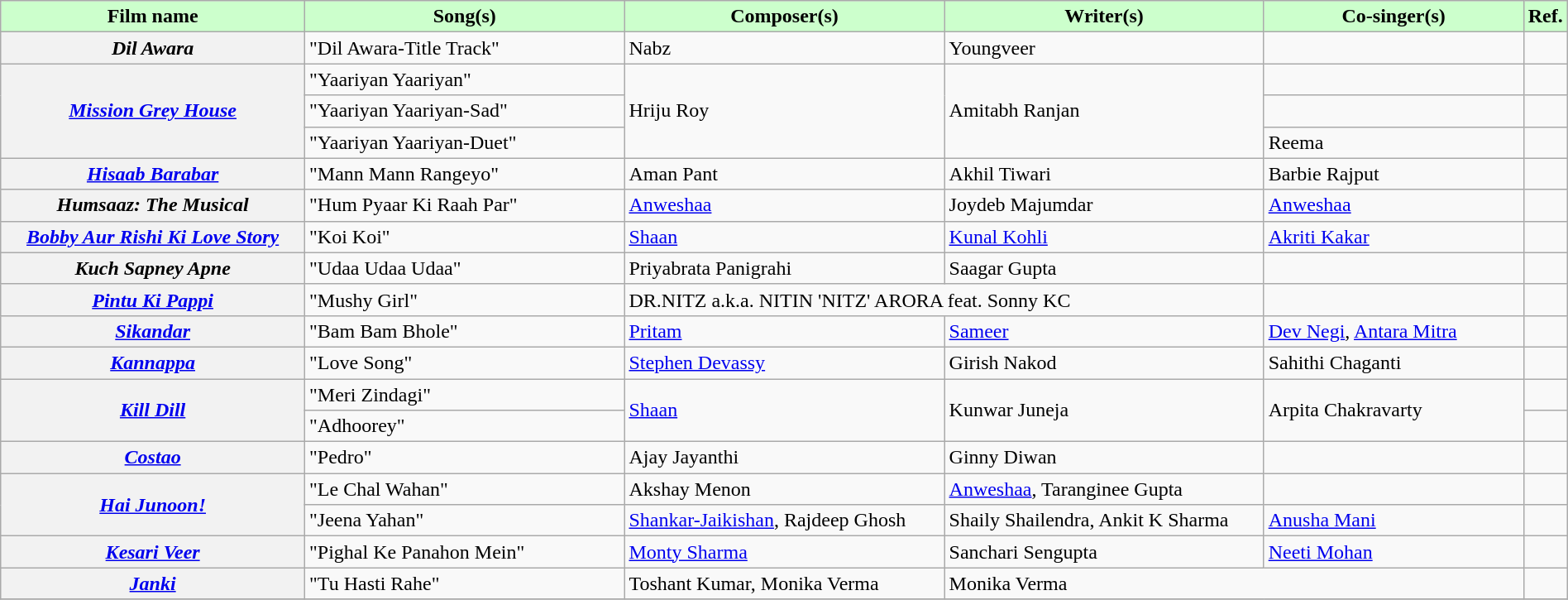<table class="wikitable plainrowheaders" style="width:100%;" textcolor:#000;">
<tr style="background:#cfc; text-align:center;">
<td scope="col" style="width:20%;"><strong>Film name</strong></td>
<td scope="col" style="width:21%;"><strong>Song(s)</strong></td>
<td scope="col" style="width:21%;"><strong>Composer(s)</strong></td>
<td scope="col" style="width:21%;"><strong>Writer(s)</strong></td>
<td scope="col" style="width:18%;"><strong>Co-singer(s)</strong></td>
<td scope="col" style="width:1%;"><strong>Ref.</strong></td>
</tr>
<tr>
<th><em>Dil Awara</em></th>
<td>"Dil Awara-Title Track"</td>
<td>Nabz</td>
<td>Youngveer</td>
<td></td>
<td></td>
</tr>
<tr>
<th rowspan=3><em><a href='#'>Mission Grey House</a></em></th>
<td>"Yaariyan Yaariyan"</td>
<td rowspan=3>Hriju Roy</td>
<td rowspan=3>Amitabh Ranjan</td>
<td></td>
<td></td>
</tr>
<tr>
<td>"Yaariyan Yaariyan-Sad"</td>
<td></td>
<td></td>
</tr>
<tr>
<td>"Yaariyan Yaariyan-Duet"</td>
<td>Reema</td>
<td></td>
</tr>
<tr>
<th><em><a href='#'>Hisaab Barabar</a></em></th>
<td>"Mann Mann Rangeyo"</td>
<td>Aman Pant</td>
<td>Akhil Tiwari</td>
<td>Barbie Rajput</td>
<td></td>
</tr>
<tr>
<th><em>Humsaaz: The Musical</em></th>
<td>"Hum Pyaar Ki Raah Par"</td>
<td><a href='#'>Anweshaa</a></td>
<td>Joydeb Majumdar</td>
<td><a href='#'>Anweshaa</a></td>
<td></td>
</tr>
<tr>
<th><em><a href='#'>Bobby Aur Rishi Ki Love Story</a></em></th>
<td>"Koi Koi"</td>
<td><a href='#'>Shaan</a></td>
<td><a href='#'>Kunal Kohli</a></td>
<td><a href='#'>Akriti Kakar</a></td>
<td></td>
</tr>
<tr>
<th><em>Kuch Sapney Apne</em></th>
<td>"Udaa Udaa Udaa"</td>
<td>Priyabrata Panigrahi</td>
<td>Saagar Gupta</td>
<td></td>
<td></td>
</tr>
<tr>
<th><em><a href='#'>Pintu Ki Pappi</a></em></th>
<td>"Mushy Girl"</td>
<td colspan=2>DR.NITZ a.k.a. NITIN 'NITZ' ARORA feat. Sonny KC</td>
<td></td>
<td></td>
</tr>
<tr>
<th><em><a href='#'>Sikandar</a></em></th>
<td>"Bam Bam Bhole"</td>
<td><a href='#'>Pritam</a></td>
<td><a href='#'>Sameer</a></td>
<td><a href='#'>Dev Negi</a>, <a href='#'>Antara Mitra</a></td>
<td></td>
</tr>
<tr>
<th><em><a href='#'>Kannappa</a></em></th>
<td>"Love Song"</td>
<td><a href='#'>Stephen Devassy</a></td>
<td>Girish Nakod</td>
<td>Sahithi Chaganti</td>
<td></td>
</tr>
<tr>
<th rowspan=2><em><a href='#'>Kill Dill</a></em></th>
<td>"Meri Zindagi"</td>
<td rowspan=2><a href='#'>Shaan</a></td>
<td rowspan=2>Kunwar Juneja</td>
<td rowspan=2>Arpita Chakravarty</td>
<td></td>
</tr>
<tr>
<td>"Adhoorey"</td>
<td></td>
</tr>
<tr>
<th><em><a href='#'>Costao</a></em></th>
<td>"Pedro"</td>
<td>Ajay Jayanthi</td>
<td>Ginny Diwan</td>
<td></td>
<td></td>
</tr>
<tr>
<th rowspan=2><em><a href='#'>Hai Junoon!</a></em></th>
<td>"Le Chal Wahan"</td>
<td>Akshay Menon</td>
<td><a href='#'>Anweshaa</a>, Taranginee Gupta</td>
<td></td>
<td></td>
</tr>
<tr>
<td>"Jeena Yahan"</td>
<td><a href='#'>Shankar-Jaikishan</a>, Rajdeep Ghosh</td>
<td>Shaily Shailendra, Ankit K Sharma</td>
<td><a href='#'>Anusha Mani</a></td>
<td></td>
</tr>
<tr>
<th><em><a href='#'>Kesari Veer</a></em></th>
<td>"Pighal Ke Panahon Mein"</td>
<td><a href='#'>Monty Sharma</a></td>
<td>Sanchari Sengupta</td>
<td><a href='#'>Neeti Mohan</a></td>
<td></td>
</tr>
<tr>
<th><em><a href='#'>Janki</a></em></th>
<td>"Tu Hasti Rahe"</td>
<td>Toshant Kumar, Monika Verma</td>
<td colspan=2>Monika Verma</td>
<td></td>
</tr>
<tr>
</tr>
</table>
